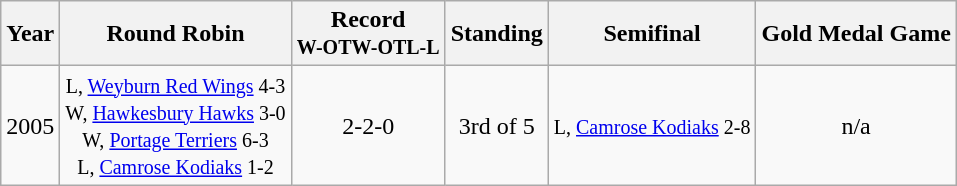<table class="wikitable" style="text-align:center;">
<tr>
<th>Year</th>
<th>Round Robin</th>
<th>Record<br><small>W-OTW-OTL-L</small></th>
<th>Standing</th>
<th>Semifinal</th>
<th>Gold Medal Game</th>
</tr>
<tr>
<td>2005</td>
<td><small>L, <a href='#'>Weyburn Red Wings</a> 4-3<br>W, <a href='#'>Hawkesbury Hawks</a> 3-0<br>W, <a href='#'>Portage Terriers</a> 6-3<br>L, <a href='#'>Camrose Kodiaks</a> 1-2</small></td>
<td>2-2-0</td>
<td>3rd of 5</td>
<td><small>L, <a href='#'>Camrose Kodiaks</a> 2-8</small></td>
<td>n/a</td>
</tr>
</table>
